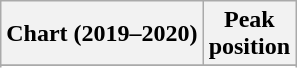<table class="wikitable sortable plainrowheaders">
<tr>
<th scope="col">Chart (2019–2020)</th>
<th scope="col">Peak<br>position</th>
</tr>
<tr>
</tr>
<tr>
</tr>
<tr>
</tr>
<tr>
</tr>
<tr>
</tr>
</table>
